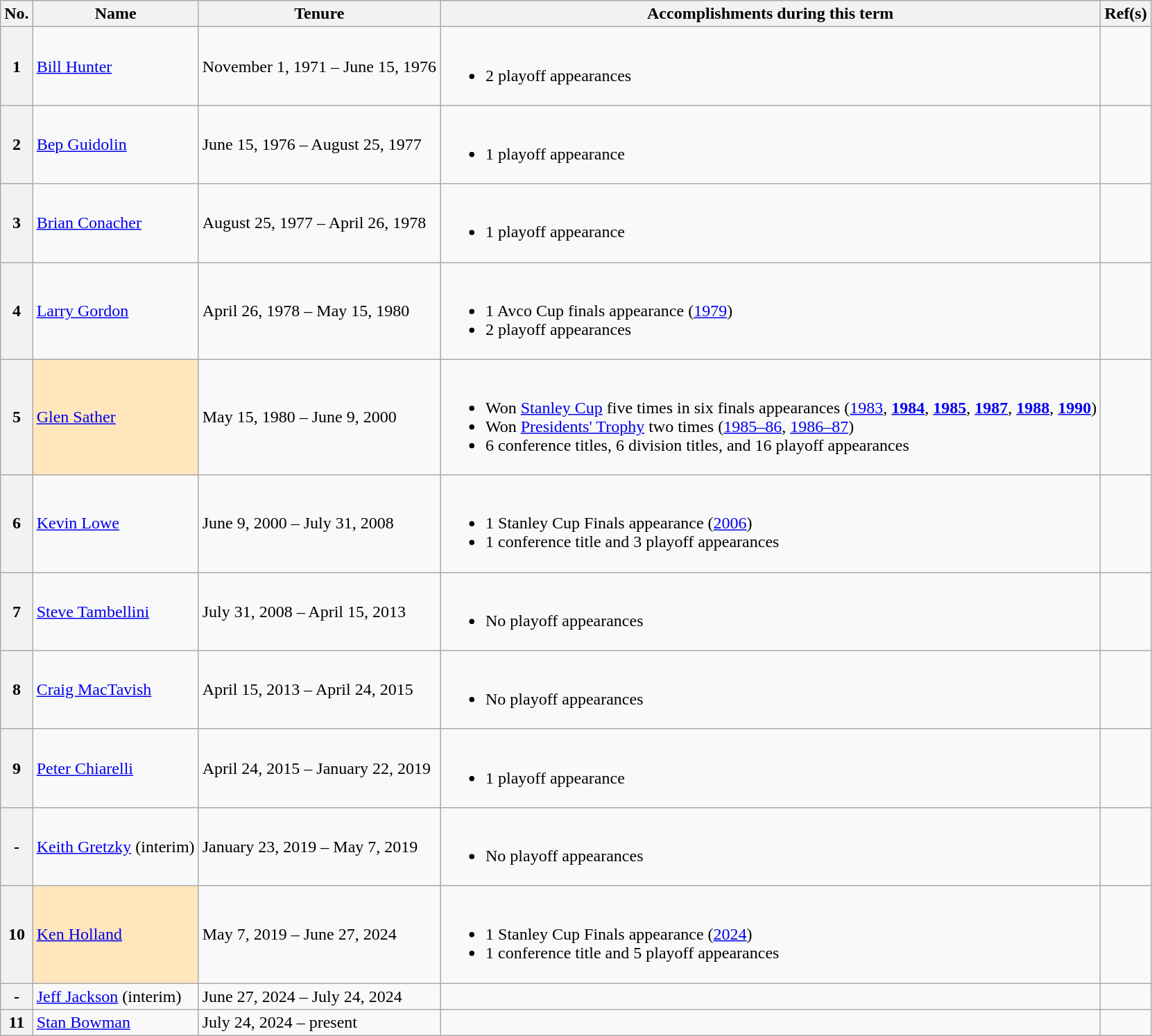<table class="wikitable">
<tr>
<th scope="col">No.</th>
<th scope="col">Name</th>
<th scope="col">Tenure</th>
<th scope="col">Accomplishments during this term</th>
<th scope="col">Ref(s)</th>
</tr>
<tr>
<th scope="row">1</th>
<td><a href='#'>Bill Hunter</a></td>
<td>November 1, 1971 – June 15, 1976</td>
<td><br><ul><li>2 playoff appearances</li></ul></td>
<td></td>
</tr>
<tr>
<th scope="row">2</th>
<td><a href='#'>Bep Guidolin</a></td>
<td>June 15, 1976 – August 25, 1977</td>
<td><br><ul><li>1 playoff appearance</li></ul></td>
<td></td>
</tr>
<tr>
<th scope="row">3</th>
<td><a href='#'>Brian Conacher</a></td>
<td>August 25, 1977 – April 26, 1978</td>
<td><br><ul><li>1 playoff appearance</li></ul></td>
<td></td>
</tr>
<tr>
<th scope="row">4</th>
<td><a href='#'>Larry Gordon</a></td>
<td>April 26, 1978 – May 15, 1980</td>
<td><br><ul><li>1 Avco Cup finals appearance (<a href='#'>1979</a>)</li><li>2 playoff appearances</li></ul></td>
<td></td>
</tr>
<tr>
<th scope="row">5</th>
<td style="background: #FFE6BD;"><a href='#'>Glen Sather</a></td>
<td>May 15, 1980 – June 9, 2000</td>
<td><br><ul><li>Won <a href='#'>Stanley Cup</a> five times in six finals appearances (<a href='#'>1983</a>, <strong><a href='#'>1984</a></strong>, <strong><a href='#'>1985</a></strong>, <strong><a href='#'>1987</a></strong>, <strong><a href='#'>1988</a></strong>, <strong><a href='#'>1990</a></strong>)</li><li>Won <a href='#'>Presidents' Trophy</a> two times (<a href='#'>1985–86</a>, <a href='#'>1986–87</a>)</li><li>6 conference titles, 6 division titles, and 16 playoff appearances</li></ul></td>
<td></td>
</tr>
<tr>
<th scope="row">6</th>
<td><a href='#'>Kevin Lowe</a></td>
<td>June 9, 2000 – July 31, 2008</td>
<td><br><ul><li>1 Stanley Cup Finals appearance (<a href='#'>2006</a>)</li><li>1 conference title and 3 playoff appearances</li></ul></td>
<td></td>
</tr>
<tr>
<th scope="row">7</th>
<td><a href='#'>Steve Tambellini</a></td>
<td>July 31, 2008 – April 15, 2013</td>
<td><br><ul><li>No playoff appearances</li></ul></td>
<td></td>
</tr>
<tr>
<th scope="row">8</th>
<td><a href='#'>Craig MacTavish</a></td>
<td>April 15, 2013 – April 24, 2015</td>
<td><br><ul><li>No playoff appearances</li></ul></td>
<td></td>
</tr>
<tr>
<th scope="row">9</th>
<td><a href='#'>Peter Chiarelli</a></td>
<td>April 24, 2015 – January 22, 2019</td>
<td><br><ul><li>1 playoff appearance</li></ul></td>
<td></td>
</tr>
<tr>
<th scope="row">-</th>
<td><a href='#'>Keith Gretzky</a> (interim)</td>
<td>January 23, 2019 – May 7, 2019</td>
<td><br><ul><li>No playoff appearances</li></ul></td>
<td></td>
</tr>
<tr>
<th scope="row">10</th>
<td style="background: #FFE6BD;"><a href='#'>Ken Holland</a></td>
<td>May 7, 2019 – June 27, 2024</td>
<td><br><ul><li>1 Stanley Cup Finals appearance (<a href='#'>2024</a>)</li><li>1 conference title and 5 playoff appearances</li></ul></td>
<td></td>
</tr>
<tr>
<th scope="row">-</th>
<td><a href='#'>Jeff Jackson</a> (interim)</td>
<td>June 27, 2024 – July 24, 2024</td>
<td></td>
<td></td>
</tr>
<tr>
<th scope="row">11</th>
<td><a href='#'>Stan Bowman</a></td>
<td>July 24, 2024 – present</td>
<td></td>
<td></td>
</tr>
</table>
